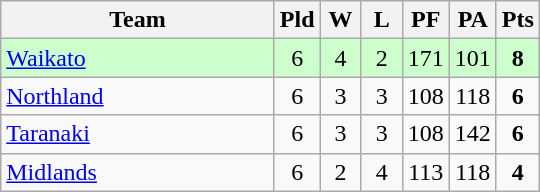<table class="wikitable" style="text-align:center;">
<tr>
<th width=175>Team</th>
<th width=20 abbr="Played">Pld</th>
<th width=20 abbr="Won">W</th>
<th width=20 abbr="Lost">L</th>
<th width=20 abbr="Points for">PF</th>
<th width=20 abbr="Points against">PA</th>
<th width=20 abbr="Points">Pts</th>
</tr>
<tr style="background: #ccffcc;">
<td style="text-align:left;"><a href='#'>Waikato</a></td>
<td>6</td>
<td>4</td>
<td>2</td>
<td>171</td>
<td>101</td>
<td><strong>8</strong></td>
</tr>
<tr>
<td style="text-align:left;"><a href='#'>Northland</a></td>
<td>6</td>
<td>3</td>
<td>3</td>
<td>108</td>
<td>118</td>
<td><strong>6</strong></td>
</tr>
<tr>
<td style="text-align:left;"><a href='#'>Taranaki</a></td>
<td>6</td>
<td>3</td>
<td>3</td>
<td>108</td>
<td>142</td>
<td><strong>6</strong></td>
</tr>
<tr>
<td style="text-align:left;"><a href='#'>Midlands</a></td>
<td>6</td>
<td>2</td>
<td>4</td>
<td>113</td>
<td>118</td>
<td><strong>4</strong></td>
</tr>
</table>
